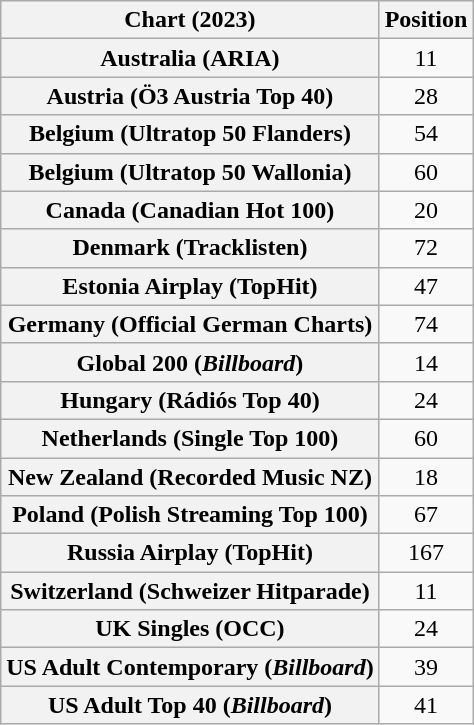<table class="wikitable sortable plainrowheaders" style="text-align:center">
<tr>
<th scope="col">Chart (2023)</th>
<th scope="col">Position</th>
</tr>
<tr>
<th scope="row">Australia (ARIA)</th>
<td>11</td>
</tr>
<tr>
<th scope="row">Austria (Ö3 Austria Top 40)</th>
<td>28</td>
</tr>
<tr>
<th scope="row">Belgium (Ultratop 50 Flanders)</th>
<td>54</td>
</tr>
<tr>
<th scope="row">Belgium (Ultratop 50 Wallonia)</th>
<td>60</td>
</tr>
<tr>
<th scope="row">Canada (Canadian Hot 100)</th>
<td>20</td>
</tr>
<tr>
<th scope="row">Denmark (Tracklisten)</th>
<td>72</td>
</tr>
<tr>
<th scope="row">Estonia Airplay (TopHit)</th>
<td>47</td>
</tr>
<tr>
<th scope="row">Germany (Official German Charts)</th>
<td>74</td>
</tr>
<tr>
<th scope="row">Global 200 (<em>Billboard</em>)</th>
<td>14</td>
</tr>
<tr>
<th scope="row">Hungary (Rádiós Top 40)</th>
<td>24</td>
</tr>
<tr>
<th scope="row">Netherlands (Single Top 100)</th>
<td>60</td>
</tr>
<tr>
<th scope="row">New Zealand (Recorded Music NZ)</th>
<td>18</td>
</tr>
<tr>
<th scope="row">Poland (Polish Streaming Top 100)</th>
<td>67</td>
</tr>
<tr>
<th scope="row">Russia Airplay (TopHit)</th>
<td>167</td>
</tr>
<tr>
<th scope="row">Switzerland (Schweizer Hitparade)</th>
<td>11</td>
</tr>
<tr>
<th scope="row">UK Singles (OCC)</th>
<td>24</td>
</tr>
<tr>
<th scope="row">US Adult Contemporary (<em>Billboard</em>)</th>
<td>39</td>
</tr>
<tr>
<th scope="row">US Adult Top 40 (<em>Billboard</em>)</th>
<td>41</td>
</tr>
</table>
